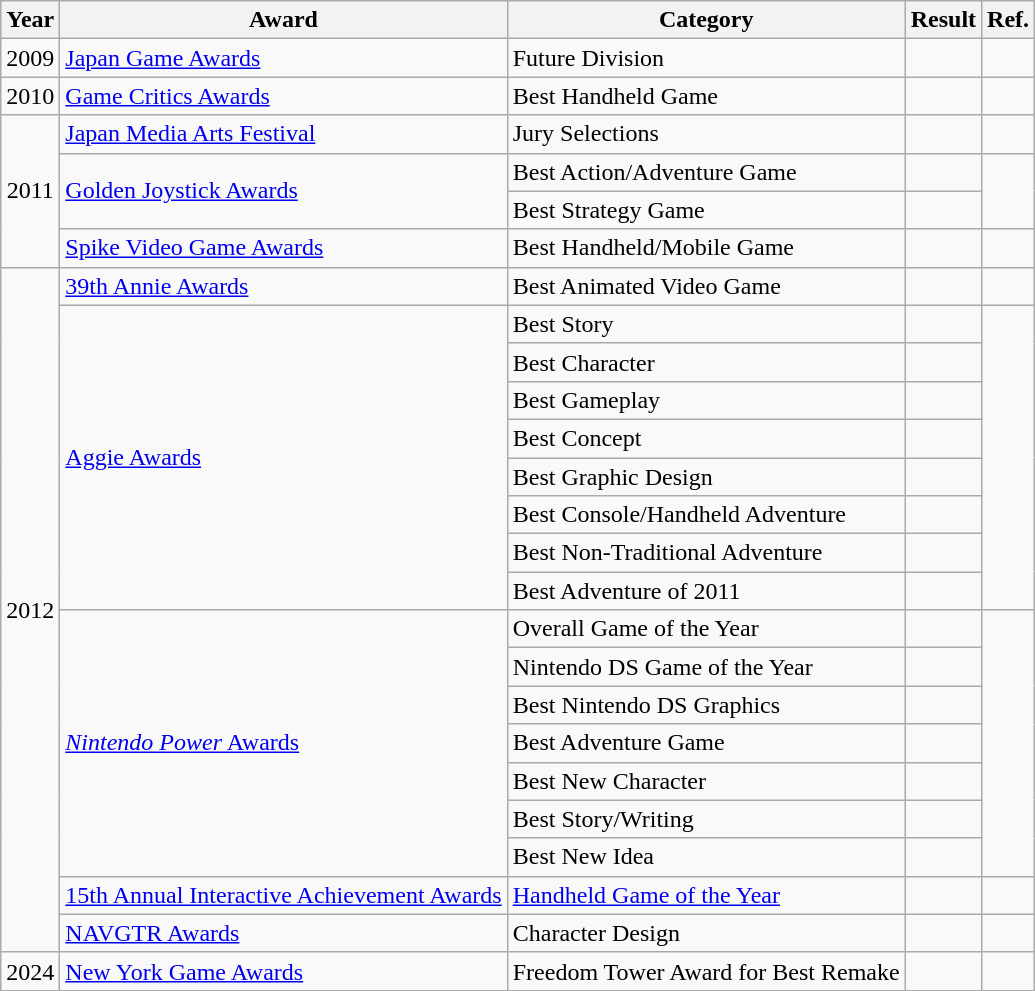<table class="wikitable sortable mw-collapsible">
<tr>
<th scope="col">Year</th>
<th scope="col">Award</th>
<th scope="col">Category</th>
<th scope="col">Result</th>
<th scope="col" class="unsortable">Ref.</th>
</tr>
<tr>
<td style="text-align:center;">2009</td>
<td><a href='#'>Japan Game Awards</a></td>
<td>Future Division</td>
<td></td>
<td style="text-align:center;"></td>
</tr>
<tr>
<td style="text-align:center;">2010</td>
<td><a href='#'>Game Critics Awards</a></td>
<td>Best Handheld Game</td>
<td></td>
<td style="text-align:center;"></td>
</tr>
<tr>
<td style="text-align:center;" rowspan="4">2011</td>
<td><a href='#'>Japan Media Arts Festival</a></td>
<td>Jury Selections</td>
<td></td>
<td style="text-align:center;"></td>
</tr>
<tr>
<td rowspan="2"><a href='#'>Golden Joystick Awards</a></td>
<td>Best Action/Adventure Game</td>
<td></td>
<td rowspan="2" style="text-align:center;"></td>
</tr>
<tr>
<td>Best Strategy Game</td>
<td></td>
</tr>
<tr>
<td><a href='#'>Spike Video Game Awards</a></td>
<td>Best Handheld/Mobile Game</td>
<td></td>
<td style="text-align:center;"></td>
</tr>
<tr>
<td style="text-align:center;" rowspan="18">2012</td>
<td><a href='#'>39th Annie Awards</a></td>
<td>Best Animated Video Game</td>
<td></td>
<td style="text-align:center;"></td>
</tr>
<tr>
<td rowspan="8"><a href='#'>Aggie Awards</a></td>
<td>Best Story</td>
<td></td>
<td rowspan="8" style="text-align:center;"></td>
</tr>
<tr>
<td>Best Character</td>
<td></td>
</tr>
<tr>
<td>Best Gameplay</td>
<td></td>
</tr>
<tr>
<td>Best Concept</td>
<td></td>
</tr>
<tr>
<td>Best Graphic Design</td>
<td></td>
</tr>
<tr>
<td>Best Console/Handheld Adventure</td>
<td></td>
</tr>
<tr>
<td>Best Non-Traditional Adventure</td>
<td></td>
</tr>
<tr>
<td>Best Adventure of 2011</td>
<td></td>
</tr>
<tr>
<td rowspan="7"><a href='#'><em>Nintendo Power</em> Awards</a></td>
<td>Overall Game of the Year</td>
<td></td>
<td rowspan="7" style="text-align:center;"></td>
</tr>
<tr>
<td>Nintendo DS Game of the Year</td>
<td></td>
</tr>
<tr>
<td>Best Nintendo DS Graphics</td>
<td></td>
</tr>
<tr>
<td>Best Adventure Game</td>
<td></td>
</tr>
<tr>
<td>Best New Character</td>
<td></td>
</tr>
<tr>
<td>Best Story/Writing</td>
<td></td>
</tr>
<tr>
<td>Best New Idea</td>
<td></td>
</tr>
<tr>
<td><a href='#'>15th Annual Interactive Achievement Awards</a></td>
<td><a href='#'>Handheld Game of the Year</a></td>
<td></td>
<td style="text-align:center;"></td>
</tr>
<tr>
<td><a href='#'>NAVGTR Awards</a></td>
<td>Character Design</td>
<td></td>
<td style="text-align:center;"></td>
</tr>
<tr>
<td style="text-align:center;">2024</td>
<td><a href='#'>New York Game Awards</a></td>
<td>Freedom Tower Award for Best Remake</td>
<td></td>
<td style="text-align:center;"></td>
</tr>
</table>
